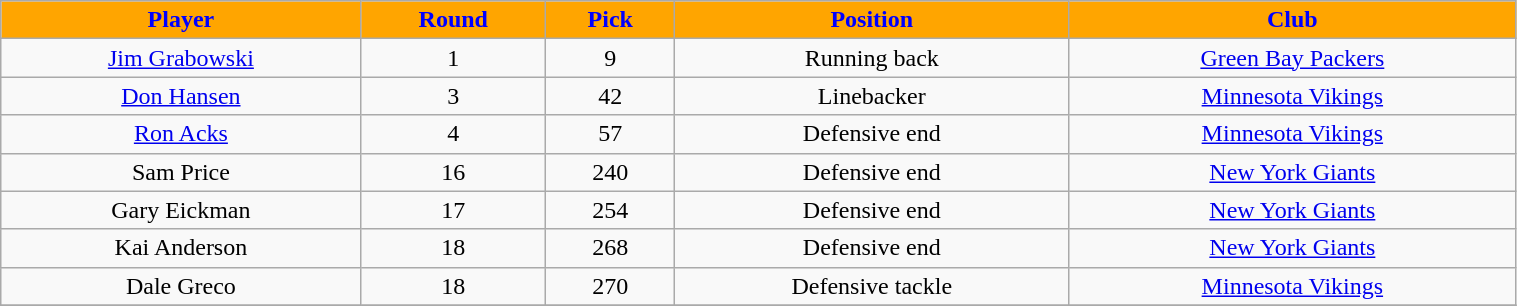<table class="wikitable" width="80%">
<tr align="center"  style="background:orange;color:blue;">
<td><strong>Player</strong></td>
<td><strong>Round</strong></td>
<td><strong>Pick</strong></td>
<td><strong>Position</strong></td>
<td><strong>Club</strong></td>
</tr>
<tr align="center" bgcolor="">
<td><a href='#'>Jim Grabowski</a></td>
<td>1</td>
<td>9</td>
<td>Running back</td>
<td><a href='#'>Green Bay Packers</a></td>
</tr>
<tr align="center" bgcolor="">
<td><a href='#'>Don Hansen</a></td>
<td>3</td>
<td>42</td>
<td>Linebacker</td>
<td><a href='#'>Minnesota Vikings</a></td>
</tr>
<tr align="center" bgcolor="">
<td><a href='#'>Ron Acks</a></td>
<td>4</td>
<td>57</td>
<td>Defensive end</td>
<td><a href='#'>Minnesota Vikings</a></td>
</tr>
<tr align="center" bgcolor="">
<td>Sam Price</td>
<td>16</td>
<td>240</td>
<td>Defensive end</td>
<td><a href='#'>New York Giants</a></td>
</tr>
<tr align="center" bgcolor="">
<td>Gary Eickman</td>
<td>17</td>
<td>254</td>
<td>Defensive end</td>
<td><a href='#'>New York Giants</a></td>
</tr>
<tr align="center" bgcolor="">
<td>Kai Anderson</td>
<td>18</td>
<td>268</td>
<td>Defensive end</td>
<td><a href='#'>New York Giants</a></td>
</tr>
<tr align="center" bgcolor="">
<td>Dale Greco</td>
<td>18</td>
<td>270</td>
<td>Defensive tackle</td>
<td><a href='#'>Minnesota Vikings</a></td>
</tr>
<tr align="center" bgcolor="">
</tr>
</table>
